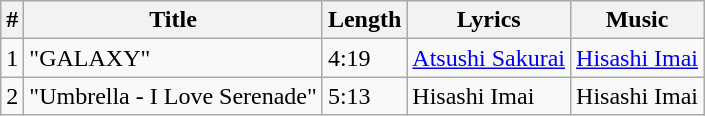<table class="wikitable">
<tr>
<th>#</th>
<th>Title</th>
<th>Length</th>
<th>Lyrics</th>
<th>Music</th>
</tr>
<tr>
<td>1</td>
<td>"GALAXY"</td>
<td>4:19</td>
<td><a href='#'>Atsushi Sakurai</a></td>
<td><a href='#'>Hisashi Imai</a></td>
</tr>
<tr>
<td>2</td>
<td>"Umbrella - I Love Serenade"</td>
<td>5:13</td>
<td>Hisashi Imai</td>
<td>Hisashi Imai</td>
</tr>
</table>
